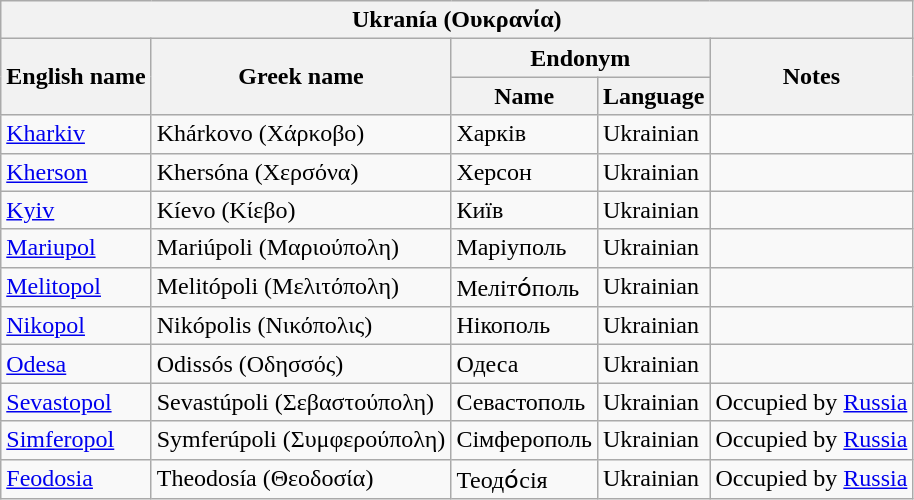<table class="wikitable sortable">
<tr>
<th colspan="5">  Ukranía (Ουκρανία)</th>
</tr>
<tr>
<th rowspan="2">English name</th>
<th rowspan="2">Greek name</th>
<th colspan="2">Endonym</th>
<th rowspan="2">Notes</th>
</tr>
<tr>
<th>Name</th>
<th>Language</th>
</tr>
<tr>
<td><a href='#'>Kharkiv</a></td>
<td>Khárkovo (Χάρκοβο)</td>
<td>Харків</td>
<td>Ukrainian</td>
<td></td>
</tr>
<tr>
<td><a href='#'>Kherson</a></td>
<td>Khersóna (Χερσόνα)</td>
<td>Херсон</td>
<td>Ukrainian</td>
<td></td>
</tr>
<tr>
<td><a href='#'>Kyiv</a></td>
<td>Kíevo (Κίεβο)</td>
<td>Київ</td>
<td>Ukrainian</td>
<td></td>
</tr>
<tr>
<td><a href='#'>Mariupol</a></td>
<td>Mariúpoli (Μαριούπολη)</td>
<td>Маріуполь</td>
<td>Ukrainian</td>
<td></td>
</tr>
<tr>
<td><a href='#'>Melitopol</a></td>
<td>Melitópoli (Μελιτόπολη)</td>
<td>Меліто́поль</td>
<td>Ukrainian</td>
<td></td>
</tr>
<tr>
<td><a href='#'>Nikopol</a></td>
<td>Nikópolis (Νικόπολις)</td>
<td>Нікополь</td>
<td>Ukrainian</td>
<td></td>
</tr>
<tr>
<td><a href='#'>Odesa</a></td>
<td>Odissós (Οδησσός)</td>
<td>Одеса</td>
<td>Ukrainian</td>
<td></td>
</tr>
<tr>
<td><a href='#'>Sevastopol</a></td>
<td>Sevastúpoli (Σεβαστούπολη)</td>
<td>Севастополь</td>
<td>Ukrainian</td>
<td>Occupied by <a href='#'>Russia</a></td>
</tr>
<tr>
<td><a href='#'>Simferopol</a></td>
<td>Symferúpoli (Συμφερούπολη)</td>
<td>Сімферополь</td>
<td>Ukrainian</td>
<td>Occupied by <a href='#'>Russia</a></td>
</tr>
<tr>
<td><a href='#'>Feodosia</a></td>
<td>Theodosía (Θεοδoσία)</td>
<td>Теодо́сія</td>
<td>Ukrainian</td>
<td>Occupied by <a href='#'>Russia</a></td>
</tr>
</table>
